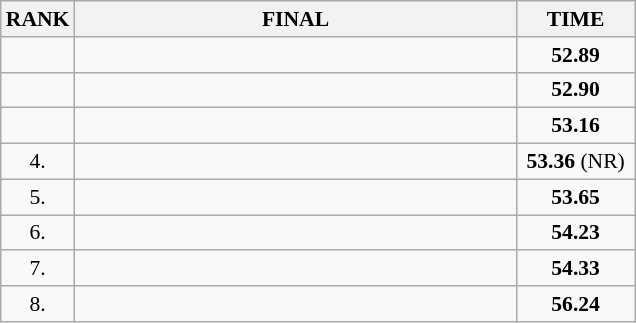<table class="wikitable" style="border-collapse: collapse; font-size: 90%;">
<tr>
<th>RANK</th>
<th style="width: 20em">FINAL</th>
<th style="width: 5em">TIME</th>
</tr>
<tr>
<td align="center"></td>
<td></td>
<td align="center"><strong>52.89</strong></td>
</tr>
<tr>
<td align="center"></td>
<td></td>
<td align="center"><strong>52.90</strong></td>
</tr>
<tr>
<td align="center"></td>
<td></td>
<td align="center"><strong>53.16</strong></td>
</tr>
<tr>
<td align="center">4.</td>
<td></td>
<td align="center"><strong>53.36</strong> (NR)</td>
</tr>
<tr>
<td align="center">5.</td>
<td></td>
<td align="center"><strong>53.65</strong></td>
</tr>
<tr>
<td align="center">6.</td>
<td></td>
<td align="center"><strong>54.23</strong></td>
</tr>
<tr>
<td align="center">7.</td>
<td></td>
<td align="center"><strong>54.33</strong></td>
</tr>
<tr>
<td align="center">8.</td>
<td></td>
<td align="center"><strong>56.24</strong></td>
</tr>
</table>
